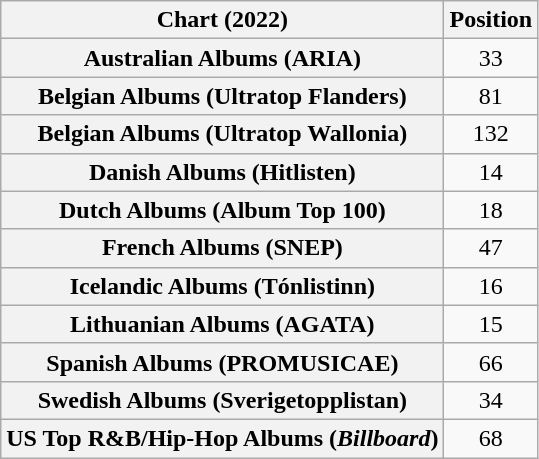<table class="wikitable sortable plainrowheaders" style="text-align:center">
<tr>
<th scope="col">Chart (2022)</th>
<th scope="col">Position</th>
</tr>
<tr>
<th scope="row">Australian Albums (ARIA)</th>
<td>33</td>
</tr>
<tr>
<th scope="row">Belgian Albums (Ultratop Flanders)</th>
<td>81</td>
</tr>
<tr>
<th scope="row">Belgian Albums (Ultratop Wallonia)</th>
<td>132</td>
</tr>
<tr>
<th scope="row">Danish Albums (Hitlisten)</th>
<td>14</td>
</tr>
<tr>
<th scope="row">Dutch Albums (Album Top 100)</th>
<td>18</td>
</tr>
<tr>
<th scope="row">French Albums (SNEP)</th>
<td>47</td>
</tr>
<tr>
<th scope="row">Icelandic Albums (Tónlistinn)</th>
<td>16</td>
</tr>
<tr>
<th scope="row">Lithuanian Albums (AGATA)</th>
<td>15</td>
</tr>
<tr>
<th scope="row">Spanish Albums (PROMUSICAE)</th>
<td>66</td>
</tr>
<tr>
<th scope="row">Swedish Albums (Sverigetopplistan)</th>
<td>34</td>
</tr>
<tr>
<th scope="row">US Top R&B/Hip-Hop Albums (<em>Billboard</em>)</th>
<td>68</td>
</tr>
</table>
